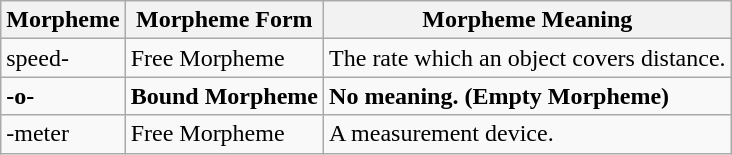<table class="wikitable">
<tr>
<th>Morpheme</th>
<th>Morpheme Form</th>
<th>Morpheme Meaning</th>
</tr>
<tr>
<td>speed-</td>
<td>Free Morpheme</td>
<td>The rate which an object covers distance.</td>
</tr>
<tr>
<td><strong>-o-</strong></td>
<td><strong>Bound Morpheme</strong></td>
<td><strong>No meaning.  (Empty Morpheme)</strong></td>
</tr>
<tr>
<td>-meter</td>
<td>Free Morpheme</td>
<td>A measurement device.</td>
</tr>
</table>
